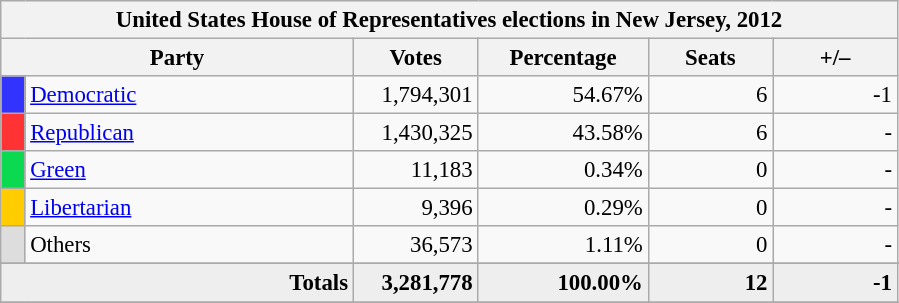<table class="wikitable" style="font-size: 95%;">
<tr>
<th colspan="6">United States House of Representatives elections in New Jersey, 2012</th>
</tr>
<tr>
<th colspan=2 style="width: 15em">Party</th>
<th style="width: 5em">Votes</th>
<th style="width: 7em">Percentage</th>
<th style="width: 5em">Seats</th>
<th style="width: 5em">+/–</th>
</tr>
<tr>
<th style="background-color:#3333FF; width: 3px"></th>
<td style="width: 130px"><a href='#'>Democratic</a></td>
<td align="right">1,794,301</td>
<td align="right">54.67%</td>
<td align="right">6</td>
<td align="right">-1</td>
</tr>
<tr>
<th style="background-color:#FF3333; width: 3px"></th>
<td style="width: 130px"><a href='#'>Republican</a></td>
<td align="right">1,430,325</td>
<td align="right">43.58%</td>
<td align="right">6</td>
<td align="right">-</td>
</tr>
<tr>
<th style="background-color:#0BDA51; width: 3px"></th>
<td style="width: 130px"><a href='#'>Green</a></td>
<td align="right">11,183</td>
<td align="right">0.34%</td>
<td align="right">0</td>
<td align="right">-</td>
</tr>
<tr>
<th style="background-color:#FFCC00; width: 3px"></th>
<td style="width: 130px"><a href='#'>Libertarian</a></td>
<td align="right">9,396</td>
<td align="right">0.29%</td>
<td align="right">0</td>
<td align="right">-</td>
</tr>
<tr>
<th style="background-color:#DDDDDD; width: 3px"></th>
<td style="width: 130px">Others</td>
<td align="right">36,573</td>
<td align="right">1.11%</td>
<td align="right">0</td>
<td align="right">-</td>
</tr>
<tr>
</tr>
<tr bgcolor="#EEEEEE">
<td colspan="2" align="right"><strong>Totals</strong></td>
<td align="right"><strong>3,281,778</strong></td>
<td align="right"><strong>100.00%</strong></td>
<td align="right"><strong>12</strong></td>
<td align="right"><strong>-1</strong></td>
</tr>
<tr bgcolor="#EEEEEE">
</tr>
</table>
